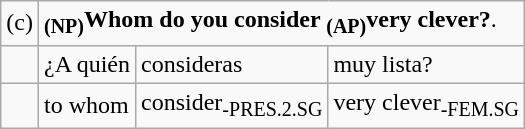<table class="wikitable">
<tr>
<td>(c)</td>
<td colspan= "3"><strong><sub>(NP)</sub>Whom do you consider <sub>(AP)</sub>very clever?</strong>.</td>
</tr>
<tr>
<td></td>
<td>¿A quién</td>
<td>consideras</td>
<td>muy lista?</td>
</tr>
<tr>
<td></td>
<td>to whom</td>
<td>consider<sub>-PRES.2.SG</sub></td>
<td>very clever<sub>-FEM.SG</sub></td>
</tr>
</table>
